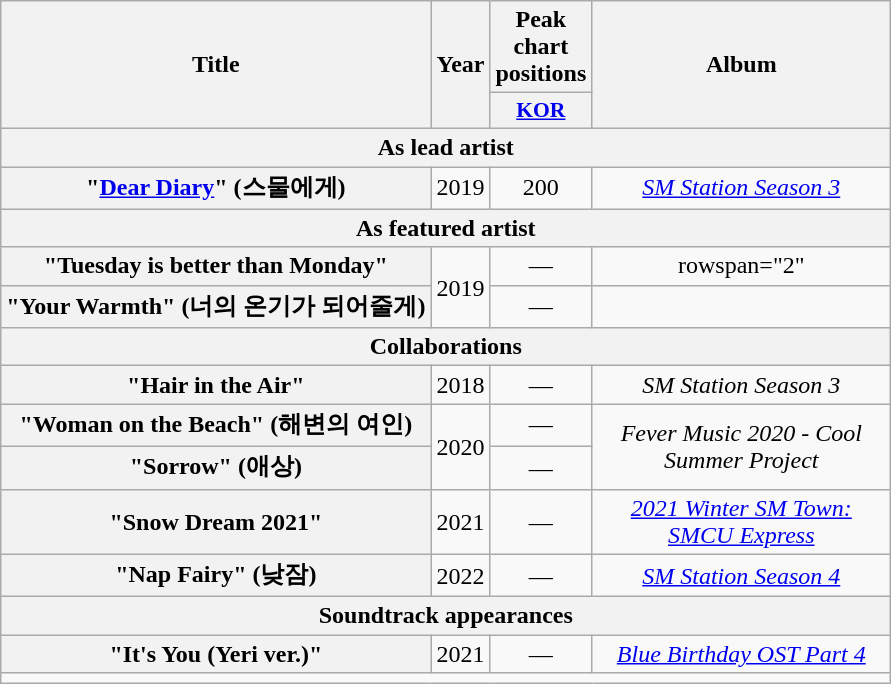<table class="wikitable plainrowheaders" style="text-align:center">
<tr>
<th scope="col" rowspan="2">Title</th>
<th scope="col" rowspan="2">Year</th>
<th scope="col" colspan="1">Peak chart<br>positions</th>
<th scope="col" rowspan="2" style="width:12em">Album</th>
</tr>
<tr>
<th scope="col" style="font-size:90%; width:2.5em"><a href='#'>KOR</a><br></th>
</tr>
<tr>
<th colspan="5" scope="col">As lead artist</th>
</tr>
<tr>
<th scope="row">"<a href='#'>Dear Diary</a>" (스물에게)</th>
<td>2019</td>
<td>200</td>
<td><em><a href='#'>SM Station Season 3</a></em></td>
</tr>
<tr>
<th colspan="5" scope="col">As featured artist</th>
</tr>
<tr>
<th scope="row">"Tuesday is better than Monday"<br></th>
<td rowspan="2">2019</td>
<td>—</td>
<td>rowspan="2" </td>
</tr>
<tr>
<th scope="row">"Your Warmth" (너의 온기가 되어줄게)<br></th>
<td>—</td>
</tr>
<tr>
<th colspan="5" scope="col">Collaborations</th>
</tr>
<tr>
<th scope="row">"Hair in the Air"<br></th>
<td>2018</td>
<td>—</td>
<td><em>SM Station Season 3</em></td>
</tr>
<tr>
<th scope="row">"Woman on the Beach" (해변의 여인)<br></th>
<td rowspan="2">2020</td>
<td>—</td>
<td rowspan="2"><em>Fever Music 2020 - Cool Summer Project</em></td>
</tr>
<tr>
<th scope="row">"Sorrow" (애상)<br></th>
<td>—</td>
</tr>
<tr>
<th scope="row">"Snow Dream 2021" <br></th>
<td>2021</td>
<td>—</td>
<td><em><a href='#'>2021 Winter SM Town: SMCU Express</a></em></td>
</tr>
<tr>
<th scope="row">"Nap Fairy" (낮잠)<br></th>
<td>2022</td>
<td>—</td>
<td><em><a href='#'>SM Station Season 4</a></em></td>
</tr>
<tr>
<th colspan="5" scope="col">Soundtrack appearances</th>
</tr>
<tr>
<th scope="row">"It's You (Yeri ver.)"</th>
<td>2021</td>
<td>—</td>
<td><em><a href='#'>Blue Birthday OST Part 4</a></em></td>
</tr>
<tr>
<td colspan="4"></td>
</tr>
</table>
